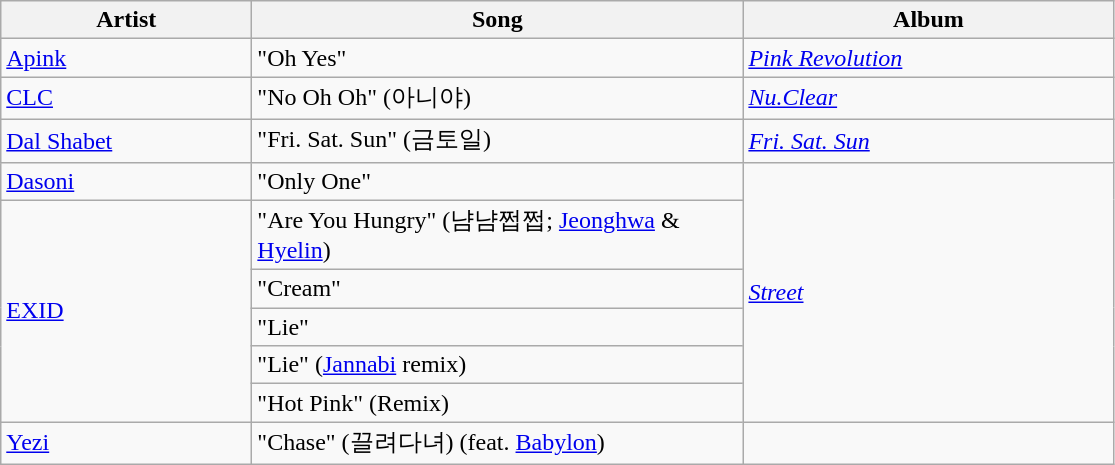<table class="wikitable">
<tr>
<th style="width:10em">Artist</th>
<th style="width:20em">Song</th>
<th style="width:15em">Album</th>
</tr>
<tr>
<td><a href='#'>Apink</a></td>
<td>"Oh Yes"</td>
<td><em><a href='#'>Pink Revolution</a></em></td>
</tr>
<tr>
<td><a href='#'>CLC</a></td>
<td>"No Oh Oh" (아니야)</td>
<td><em><a href='#'>Nu.Clear</a></em></td>
</tr>
<tr>
<td><a href='#'>Dal Shabet</a></td>
<td>"Fri. Sat. Sun" (금토일)</td>
<td><em><a href='#'>Fri. Sat. Sun</a></em></td>
</tr>
<tr>
<td><a href='#'>Dasoni</a></td>
<td>"Only One"</td>
<td rowspan="6"><em><a href='#'>Street</a></em></td>
</tr>
<tr>
<td rowspan="5"><a href='#'>EXID</a></td>
<td>"Are You Hungry" (냠냠쩝쩝; <a href='#'>Jeonghwa</a> & <a href='#'>Hyelin</a>)</td>
</tr>
<tr>
<td>"Cream"</td>
</tr>
<tr>
<td>"Lie"</td>
</tr>
<tr>
<td>"Lie" (<a href='#'>Jannabi</a> remix)</td>
</tr>
<tr>
<td>"Hot Pink" (Remix)</td>
</tr>
<tr>
<td><a href='#'>Yezi</a></td>
<td>"Chase" (끌려다녀) (feat. <a href='#'>Babylon</a>)</td>
<td></td>
</tr>
</table>
